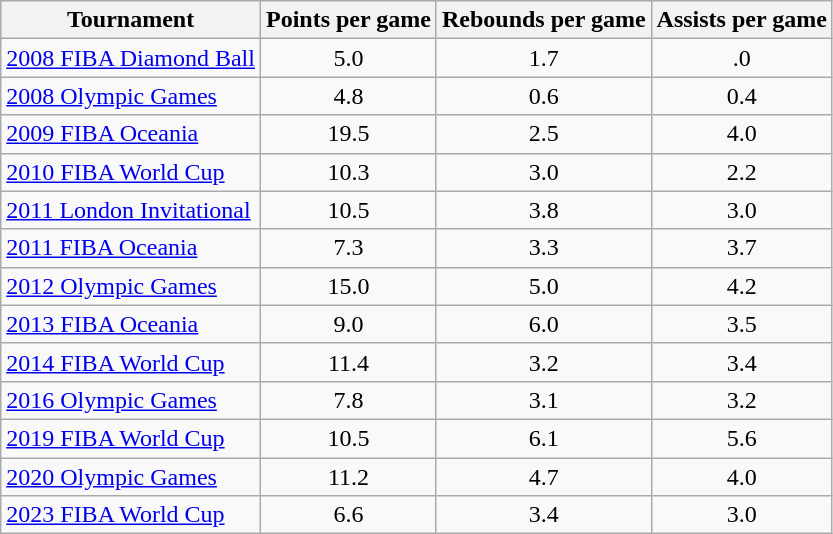<table class="wikitable">
<tr>
<th>Tournament</th>
<th>Points per game</th>
<th>Rebounds per game</th>
<th>Assists per game</th>
</tr>
<tr>
<td><a href='#'>2008 FIBA Diamond Ball</a></td>
<td align="center">5.0</td>
<td align="center">1.7</td>
<td align="center">.0</td>
</tr>
<tr>
<td><a href='#'>2008 Olympic Games</a></td>
<td align="center">4.8</td>
<td align="center">0.6</td>
<td align="center">0.4</td>
</tr>
<tr>
<td><a href='#'>2009 FIBA Oceania</a></td>
<td align="center">19.5</td>
<td align="center">2.5</td>
<td align="center">4.0</td>
</tr>
<tr>
<td><a href='#'>2010 FIBA World Cup</a></td>
<td align="center">10.3</td>
<td align="center">3.0</td>
<td align="center">2.2</td>
</tr>
<tr>
<td><a href='#'>2011 London Invitational</a></td>
<td align="center">10.5</td>
<td align="center">3.8</td>
<td align="center">3.0</td>
</tr>
<tr>
<td><a href='#'>2011 FIBA Oceania</a></td>
<td align="center">7.3</td>
<td align="center">3.3</td>
<td align="center">3.7</td>
</tr>
<tr>
<td><a href='#'>2012 Olympic Games</a></td>
<td align="center">15.0</td>
<td align="center">5.0</td>
<td align="center">4.2</td>
</tr>
<tr>
<td><a href='#'>2013 FIBA Oceania</a></td>
<td align="center">9.0</td>
<td align="center">6.0</td>
<td align="center">3.5</td>
</tr>
<tr>
<td><a href='#'>2014 FIBA World Cup</a></td>
<td align="center">11.4</td>
<td align="center">3.2</td>
<td align="center">3.4</td>
</tr>
<tr>
<td><a href='#'>2016 Olympic Games</a></td>
<td align="center">7.8</td>
<td align="center">3.1</td>
<td align="center">3.2</td>
</tr>
<tr>
<td><a href='#'>2019 FIBA World Cup</a></td>
<td align="center">10.5</td>
<td align="center">6.1</td>
<td align="center">5.6</td>
</tr>
<tr>
<td><a href='#'>2020 Olympic Games</a></td>
<td align="center">11.2</td>
<td align="center">4.7</td>
<td align="center">4.0</td>
</tr>
<tr>
<td><a href='#'>2023 FIBA World Cup</a></td>
<td align="center">6.6</td>
<td align="center">3.4</td>
<td align="center">3.0</td>
</tr>
</table>
